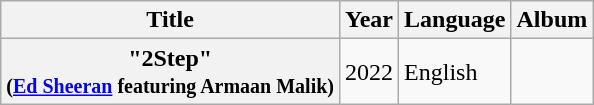<table class="wikitable plainrowheaders">
<tr>
<th scope="col">Title</th>
<th scope="col">Year</th>
<th scope="col">Language</th>
<th scope="col">Album</th>
</tr>
<tr>
<th scope="row">"2Step"<br><small>(<a href='#'>Ed Sheeran</a> featuring Armaan Malik)</small></th>
<td>2022</td>
<td>English</td>
<td></td>
</tr>
</table>
